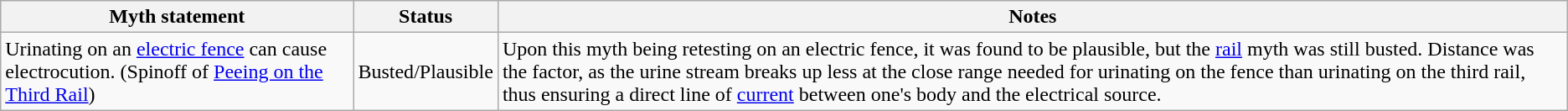<table class="wikitable plainrowheaders">
<tr>
<th>Myth statement</th>
<th>Status</th>
<th>Notes</th>
</tr>
<tr>
<td>Urinating on an <a href='#'>electric fence</a> can cause electrocution. (Spinoff of <a href='#'>Peeing on the Third Rail</a>)</td>
<td><span>Busted</span>/<span>Plausible</span></td>
<td>Upon this myth being retesting on an electric fence, it was found to be plausible, but the <a href='#'>rail</a> myth was still busted. Distance was the factor, as the urine stream breaks up less at the close range needed for urinating on the fence than urinating on the third rail, thus ensuring a direct line of <a href='#'>current</a> between one's body and the electrical source.</td>
</tr>
</table>
